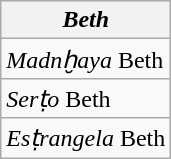<table class="wikitable">
<tr>
<th><em>Beth</em></th>
</tr>
<tr>
<td> <em>Madnḫaya</em> Beth</td>
</tr>
<tr>
<td> <em>Serṭo</em> Beth</td>
</tr>
<tr>
<td> <em>Esṭrangela</em> Beth</td>
</tr>
</table>
